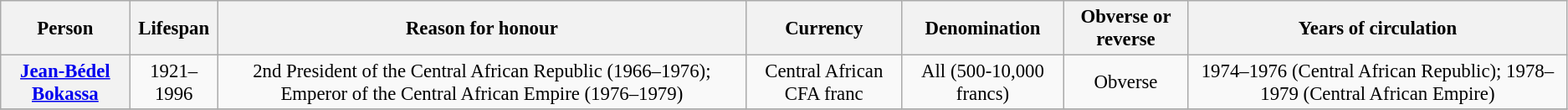<table class="wikitable" style="font-size:95%; text-align:center;">
<tr>
<th>Person</th>
<th>Lifespan</th>
<th>Reason for honour</th>
<th>Currency</th>
<th>Denomination</th>
<th>Obverse or reverse</th>
<th>Years of circulation</th>
</tr>
<tr>
<th><a href='#'>Jean-Bédel Bokassa</a></th>
<td>1921–1996</td>
<td>2nd President of the Central African Republic (1966–1976); Emperor of the Central African Empire (1976–1979)</td>
<td>Central African CFA franc</td>
<td>All (500-10,000 francs)</td>
<td>Obverse</td>
<td>1974–1976 (Central African Republic); 1978–1979 (Central African Empire)</td>
</tr>
<tr>
</tr>
</table>
